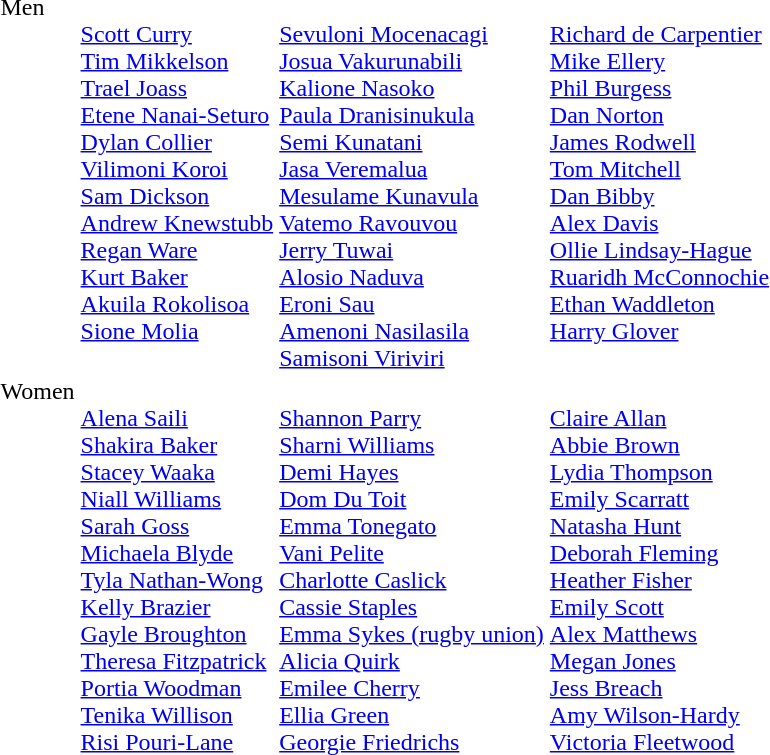<table>
<tr>
</tr>
<tr valign="top">
<td>Men<br></td>
<td><br><a href='#'>Scott Curry</a><br><a href='#'>Tim Mikkelson</a><br><a href='#'>Trael Joass</a><br><a href='#'>Etene Nanai-Seturo</a><br><a href='#'>Dylan Collier</a><br><a href='#'>Vilimoni Koroi</a><br><a href='#'>Sam Dickson</a><br><a href='#'>Andrew Knewstubb</a><br><a href='#'>Regan Ware</a><br><a href='#'>Kurt Baker</a><br><a href='#'>Akuila Rokolisoa</a><br><a href='#'>Sione Molia</a></td>
<td><br><a href='#'>Sevuloni Mocenacagi</a><br><a href='#'>Josua Vakurunabili</a><br><a href='#'>Kalione Nasoko</a><br><a href='#'>Paula Dranisinukula</a><br><a href='#'>Semi Kunatani</a><br><a href='#'>Jasa Veremalua</a><br><a href='#'>Mesulame Kunavula</a><br><a href='#'>Vatemo Ravouvou</a><br><a href='#'>Jerry Tuwai</a><br><a href='#'>Alosio Naduva</a><br><a href='#'>Eroni Sau</a><br><a href='#'>Amenoni Nasilasila</a><br><a href='#'>Samisoni Viriviri</a></td>
<td><br><a href='#'>Richard de Carpentier</a><br><a href='#'>Mike Ellery</a><br><a href='#'>Phil Burgess</a><br><a href='#'>Dan Norton</a><br><a href='#'>James Rodwell</a><br><a href='#'>Tom Mitchell</a><br><a href='#'>Dan Bibby</a><br><a href='#'>Alex Davis</a><br><a href='#'>Ollie Lindsay-Hague</a><br><a href='#'>Ruaridh McConnochie</a><br><a href='#'>Ethan Waddleton</a><br><a href='#'>Harry Glover</a></td>
</tr>
<tr valign="top">
<td>Women<br></td>
<td><br><a href='#'>Alena Saili</a><br><a href='#'>Shakira Baker</a><br><a href='#'>Stacey Waaka</a><br><a href='#'>Niall Williams</a><br><a href='#'>Sarah Goss</a><br><a href='#'>Michaela Blyde</a><br><a href='#'>Tyla Nathan-Wong</a><br><a href='#'>Kelly Brazier</a><br><a href='#'>Gayle Broughton</a><br><a href='#'>Theresa Fitzpatrick</a><br><a href='#'>Portia Woodman</a><br><a href='#'>Tenika Willison</a><br><a href='#'>Risi Pouri-Lane</a></td>
<td><br><a href='#'>Shannon Parry</a><br><a href='#'>Sharni Williams</a><br><a href='#'>Demi Hayes</a><br><a href='#'>Dom Du Toit</a><br><a href='#'>Emma Tonegato</a><br><a href='#'>Vani Pelite</a><br><a href='#'>Charlotte Caslick</a><br><a href='#'>Cassie Staples</a><br><a href='#'>Emma Sykes (rugby union)</a><br><a href='#'>Alicia Quirk</a><br><a href='#'>Emilee Cherry</a><br><a href='#'>Ellia Green</a><br><a href='#'>Georgie Friedrichs</a></td>
<td><br><a href='#'>Claire Allan</a><br><a href='#'>Abbie Brown</a><br><a href='#'>Lydia Thompson</a><br><a href='#'>Emily Scarratt</a><br><a href='#'>Natasha Hunt</a><br><a href='#'>Deborah Fleming</a><br><a href='#'>Heather Fisher</a><br><a href='#'>Emily Scott</a><br><a href='#'>Alex Matthews</a><br><a href='#'>Megan Jones</a><br><a href='#'>Jess Breach</a><br><a href='#'>Amy Wilson-Hardy</a><br><a href='#'>Victoria Fleetwood</a></td>
</tr>
</table>
